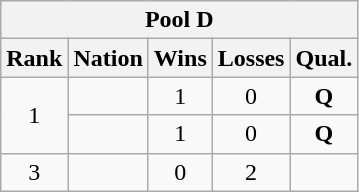<table class="wikitable" style="text-align:center">
<tr>
<th colspan=5 align=center><strong>Pool D</strong></th>
</tr>
<tr>
<th>Rank</th>
<th>Nation</th>
<th>Wins</th>
<th>Losses</th>
<th>Qual.</th>
</tr>
<tr>
<td rowspan=2>1</td>
<td align=left></td>
<td>1</td>
<td>0</td>
<td><strong>Q</strong></td>
</tr>
<tr>
<td align=left></td>
<td>1</td>
<td>0</td>
<td><strong>Q</strong></td>
</tr>
<tr>
<td>3</td>
<td align=left></td>
<td>0</td>
<td>2</td>
<td></td>
</tr>
</table>
